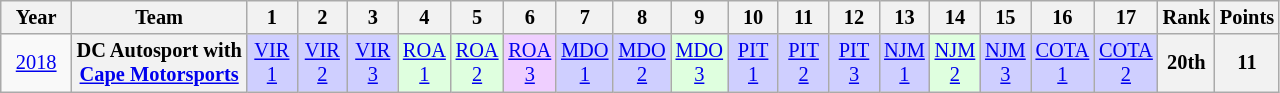<table class="wikitable" style="font-size:85%; text-align:center">
<tr style="background:#f9f9f9" valign="top">
<th style="width:3em;">Year</th>
<th>Team</th>
<th style="width:2em;">1</th>
<th style="width:2em;">2</th>
<th style="width:2em;">3</th>
<th style="width:2em;">4</th>
<th style="width:2em;">5</th>
<th style="width:2em;">6</th>
<th style="width:2em;">7</th>
<th style="width:2em;">8</th>
<th style="width:2em;">9</th>
<th style="width:2em;">10</th>
<th style="width:2em;">11</th>
<th style="width:2em;">12</th>
<th style="width:2em;">13</th>
<th style="width:2em;">14</th>
<th style="width:2em;">15</th>
<th style="width:2em;">16</th>
<th style="width:2em;">17</th>
<th style="width:2em;">Rank</th>
<th style="width:2em;">Points</th>
</tr>
<tr>
<td><a href='#'>2018</a></td>
<th nowrap>DC Autosport with<br><a href='#'>Cape Motorsports</a></th>
<td style="background:#cfcfff;"><a href='#'>VIR<br>1</a><br></td>
<td style="background:#cfcfff;"><a href='#'>VIR<br>2</a><br></td>
<td style="background:#cfcfff;"><a href='#'>VIR<br>3</a><br></td>
<td style="background:#dfffdf;"><a href='#'>ROA<br>1</a><br></td>
<td style="background:#dfffdf;"><a href='#'>ROA<br>2</a><br></td>
<td style="background:#efcfff;"><a href='#'>ROA<br>3</a><br></td>
<td style="background:#cfcfff;"><a href='#'>MDO<br>1</a><br></td>
<td style="background:#cfcfff;"><a href='#'>MDO<br>2</a><br></td>
<td style="background:#dfffdf;"><a href='#'>MDO<br>3</a><br></td>
<td style="background:#cfcfff;"><a href='#'>PIT<br>1</a><br></td>
<td style="background:#cfcfff;"><a href='#'>PIT<br>2</a><br></td>
<td style="background:#cfcfff;"><a href='#'>PIT<br>3</a><br></td>
<td style="background:#cfcfff;"><a href='#'>NJM<br>1</a><br></td>
<td style="background:#dfffdf;"><a href='#'>NJM<br>2</a><br></td>
<td style="background:#cfcfff;"><a href='#'>NJM<br>3</a><br></td>
<td style="background:#cfcfff;"><a href='#'>COTA<br>1</a><br></td>
<td style="background:#cfcfff;"><a href='#'>COTA<br>2</a><br></td>
<th>20th</th>
<th>11</th>
</tr>
</table>
